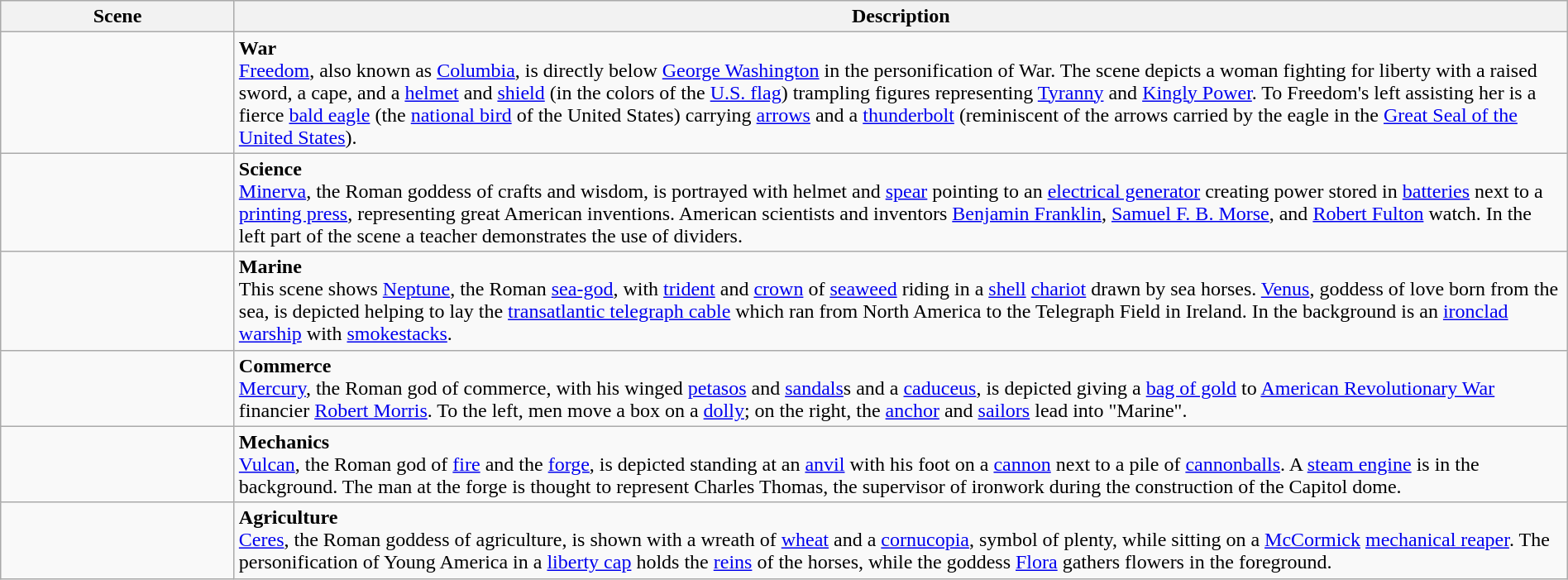<table class="wikitable" style="width:100%;">
<tr>
<th style="width:181px;">Scene</th>
<th>Description</th>
</tr>
<tr>
<td></td>
<td><strong>War</strong> <br> <a href='#'>Freedom</a>, also known as <a href='#'>Columbia</a>, is directly below <a href='#'>George Washington</a> in the personification of War. The scene depicts a woman fighting for liberty with a raised sword, a cape, and a <a href='#'>helmet</a> and <a href='#'>shield</a> (in the colors of the <a href='#'>U.S. flag</a>) trampling figures representing <a href='#'>Tyranny</a> and <a href='#'>Kingly Power</a>. To Freedom's left assisting her is a fierce <a href='#'>bald eagle</a> (the <a href='#'>national bird</a> of the United States) carrying <a href='#'>arrows</a> and a <a href='#'>thunderbolt</a> (reminiscent of the arrows carried by the eagle in the <a href='#'>Great Seal of the United States</a>).</td>
</tr>
<tr>
<td></td>
<td><strong>Science</strong> <br> <a href='#'>Minerva</a>, the Roman goddess of crafts and wisdom, is portrayed with helmet and <a href='#'>spear</a> pointing to an <a href='#'>electrical generator</a> creating power stored in <a href='#'>batteries</a> next to a <a href='#'>printing press</a>, representing great American inventions. American scientists and inventors <a href='#'>Benjamin Franklin</a>, <a href='#'>Samuel F. B. Morse</a>, and <a href='#'>Robert Fulton</a> watch. In the left part of the scene a teacher demonstrates the use of dividers.</td>
</tr>
<tr>
<td></td>
<td><strong>Marine</strong> <br> This scene shows <a href='#'>Neptune</a>, the Roman <a href='#'>sea-god</a>, with <a href='#'>trident</a> and <a href='#'>crown</a> of <a href='#'>seaweed</a> riding in a <a href='#'>shell</a> <a href='#'>chariot</a> drawn by sea horses. <a href='#'>Venus</a>, goddess of love born from the sea, is depicted helping to lay the <a href='#'>transatlantic telegraph cable</a> which ran from North America to the Telegraph Field in Ireland. In the background is an <a href='#'>ironclad warship</a> with <a href='#'>smokestacks</a>.</td>
</tr>
<tr>
<td></td>
<td><strong>Commerce</strong> <br> <a href='#'>Mercury</a>, the Roman god of commerce, with his winged <a href='#'>petasos</a> and <a href='#'>sandals</a>s and a <a href='#'>caduceus</a>, is depicted giving a <a href='#'>bag of gold</a> to <a href='#'>American Revolutionary War</a> financier <a href='#'>Robert Morris</a>. To the left, men move a box on a <a href='#'>dolly</a>; on the right, the <a href='#'>anchor</a> and <a href='#'>sailors</a> lead into "Marine".</td>
</tr>
<tr>
<td></td>
<td><strong>Mechanics</strong> <br> <a href='#'>Vulcan</a>, the Roman god of <a href='#'>fire</a> and the <a href='#'>forge</a>, is depicted standing at an <a href='#'>anvil</a> with his foot on a <a href='#'>cannon</a> next to a pile of <a href='#'>cannonballs</a>. A <a href='#'>steam engine</a> is in the background. The man at the forge is thought to represent Charles Thomas, the supervisor of ironwork during the construction of the Capitol dome.</td>
</tr>
<tr>
<td></td>
<td><strong>Agriculture</strong> <br> <a href='#'>Ceres</a>, the Roman goddess of agriculture, is shown with a wreath of <a href='#'>wheat</a> and a <a href='#'>cornucopia</a>, symbol of plenty, while sitting on a <a href='#'>McCormick</a> <a href='#'>mechanical reaper</a>. The personification of Young America in a <a href='#'>liberty cap</a> holds the <a href='#'>reins</a> of the horses, while the goddess <a href='#'>Flora</a> gathers flowers in the foreground.</td>
</tr>
</table>
